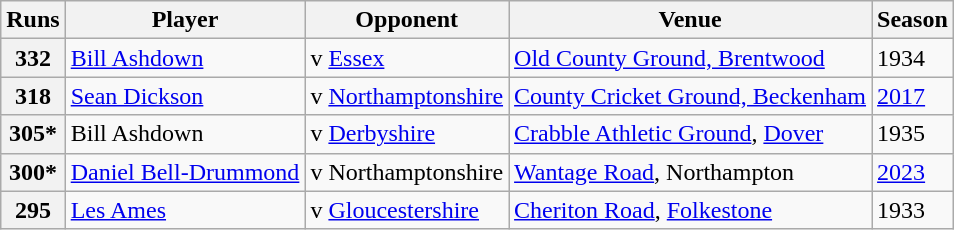<table class="wikitable">
<tr>
<th>Runs</th>
<th>Player</th>
<th>Opponent</th>
<th>Venue</th>
<th>Season</th>
</tr>
<tr>
<th>332</th>
<td><a href='#'>Bill Ashdown</a></td>
<td>v <a href='#'>Essex</a></td>
<td><a href='#'>Old County Ground, Brentwood</a></td>
<td>1934</td>
</tr>
<tr>
<th>318</th>
<td><a href='#'>Sean Dickson</a></td>
<td>v <a href='#'>Northamptonshire</a></td>
<td><a href='#'>County Cricket Ground, Beckenham</a></td>
<td><a href='#'>2017</a></td>
</tr>
<tr>
<th>305*</th>
<td>Bill Ashdown</td>
<td>v <a href='#'>Derbyshire</a></td>
<td><a href='#'>Crabble Athletic Ground</a>, <a href='#'>Dover</a></td>
<td>1935</td>
</tr>
<tr>
<th>300*</th>
<td><a href='#'>Daniel Bell-Drummond</a></td>
<td>v Northamptonshire</td>
<td><a href='#'>Wantage Road</a>, Northampton</td>
<td><a href='#'>2023</a></td>
</tr>
<tr>
<th>295</th>
<td><a href='#'>Les Ames</a></td>
<td>v <a href='#'>Gloucestershire</a></td>
<td><a href='#'>Cheriton Road</a>, <a href='#'>Folkestone</a></td>
<td>1933</td>
</tr>
</table>
